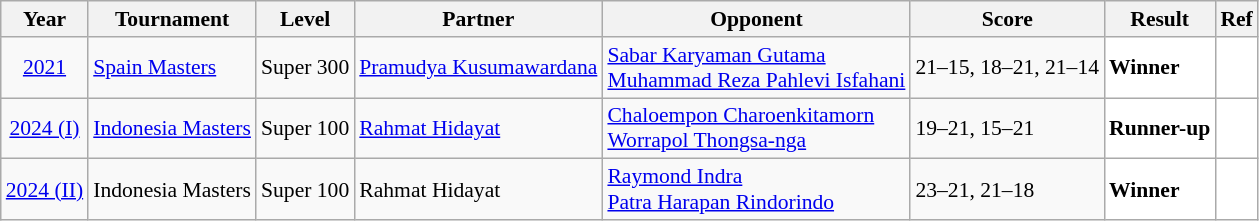<table class="sortable wikitable" style="font-size: 90%">
<tr>
<th>Year</th>
<th>Tournament</th>
<th>Level</th>
<th>Partner</th>
<th>Opponent</th>
<th>Score</th>
<th>Result</th>
<th>Ref</th>
</tr>
<tr>
<td align="center"><a href='#'>2021</a></td>
<td align="left"><a href='#'>Spain Masters</a></td>
<td align="left">Super 300</td>
<td align="left"> <a href='#'>Pramudya Kusumawardana</a></td>
<td align="left"> <a href='#'>Sabar Karyaman Gutama</a><br> <a href='#'>Muhammad Reza Pahlevi Isfahani</a></td>
<td align="left">21–15, 18–21, 21–14</td>
<td style="text-align:left; background:white"> <strong>Winner</strong></td>
<td style="text-align:center; background:white"></td>
</tr>
<tr>
<td align="center"><a href='#'>2024 (I)</a></td>
<td align="left"><a href='#'>Indonesia Masters</a></td>
<td align="left">Super 100</td>
<td align="left"> <a href='#'>Rahmat Hidayat</a></td>
<td align="left"> <a href='#'>Chaloempon Charoenkitamorn</a><br> <a href='#'>Worrapol Thongsa-nga</a></td>
<td align="left">19–21, 15–21</td>
<td style="text-align:left; background:white"> <strong>Runner-up</strong></td>
<td style="text-align:center; background:white"></td>
</tr>
<tr>
<td align="center"><a href='#'>2024 (II)</a></td>
<td align="left">Indonesia Masters</td>
<td align="left">Super 100</td>
<td align="left"> Rahmat Hidayat</td>
<td align="left"> <a href='#'>Raymond Indra</a><br> <a href='#'>Patra Harapan Rindorindo</a></td>
<td align="left">23–21, 21–18</td>
<td style="text-align:left; background:white"> <strong>Winner</strong></td>
<td style="text-align:center; background:white"></td>
</tr>
</table>
